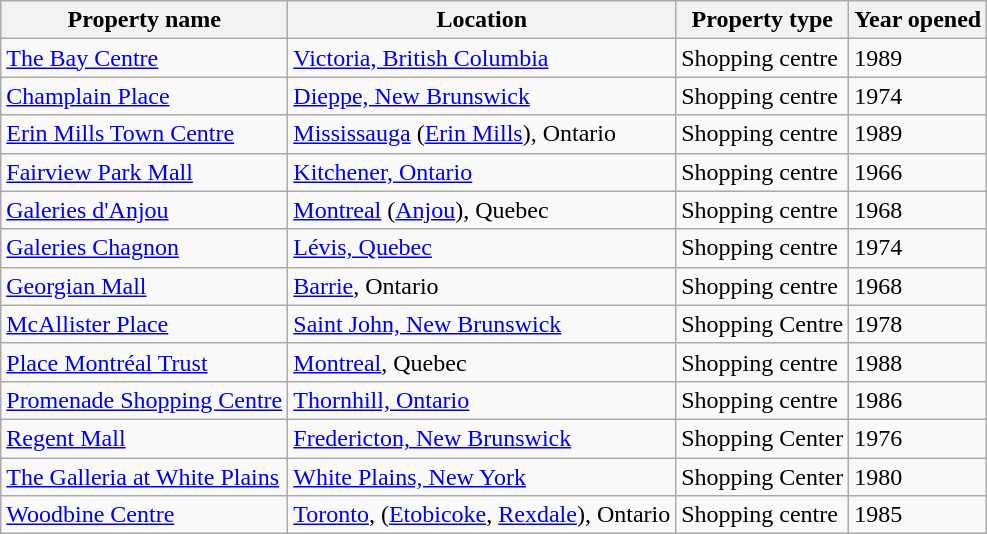<table class="wikitable sortable">
<tr>
<th>Property name</th>
<th>Location</th>
<th>Property type</th>
<th>Year opened</th>
</tr>
<tr>
<td><a href='#'>The Bay Centre</a></td>
<td><a href='#'>Victoria, British Columbia</a></td>
<td>Shopping centre</td>
<td>1989</td>
</tr>
<tr>
<td><a href='#'>Champlain Place</a></td>
<td><a href='#'>Dieppe, New Brunswick</a></td>
<td>Shopping centre</td>
<td>1974</td>
</tr>
<tr>
<td><a href='#'>Erin Mills Town Centre</a></td>
<td><a href='#'>Mississauga</a> (<a href='#'>Erin Mills</a>), Ontario</td>
<td>Shopping centre</td>
<td>1989</td>
</tr>
<tr>
<td><a href='#'>Fairview Park Mall</a></td>
<td><a href='#'>Kitchener, Ontario</a></td>
<td>Shopping centre</td>
<td>1966 </td>
</tr>
<tr>
<td><a href='#'>Galeries d'Anjou</a></td>
<td><a href='#'>Montreal</a> (<a href='#'>Anjou</a>), Quebec</td>
<td>Shopping centre</td>
<td>1968</td>
</tr>
<tr>
<td><a href='#'>Galeries Chagnon</a></td>
<td><a href='#'>Lévis, Quebec</a></td>
<td>Shopping centre</td>
<td>1974</td>
</tr>
<tr>
<td><a href='#'>Georgian Mall</a></td>
<td><a href='#'>Barrie</a>, Ontario</td>
<td>Shopping centre</td>
<td>1968</td>
</tr>
<tr>
<td><a href='#'>McAllister Place</a></td>
<td><a href='#'>Saint John, New Brunswick</a></td>
<td>Shopping Centre</td>
<td>1978</td>
</tr>
<tr>
<td><a href='#'>Place Montréal Trust</a></td>
<td><a href='#'>Montreal</a>, Quebec</td>
<td>Shopping centre</td>
<td>1988</td>
</tr>
<tr>
<td><a href='#'>Promenade Shopping Centre</a></td>
<td><a href='#'>Thornhill, Ontario</a></td>
<td>Shopping centre</td>
<td>1986</td>
</tr>
<tr>
<td><a href='#'>Regent Mall</a></td>
<td><a href='#'>Fredericton, New Brunswick</a></td>
<td>Shopping Center</td>
<td>1976</td>
</tr>
<tr>
<td><a href='#'>The Galleria at White Plains</a></td>
<td><a href='#'>White Plains, New York</a></td>
<td>Shopping Center</td>
<td>1980</td>
</tr>
<tr>
<td><a href='#'>Woodbine Centre</a></td>
<td><a href='#'>Toronto</a>, (<a href='#'>Etobicoke</a>, <a href='#'>Rexdale</a>), Ontario</td>
<td>Shopping centre</td>
<td>1985</td>
</tr>
</table>
